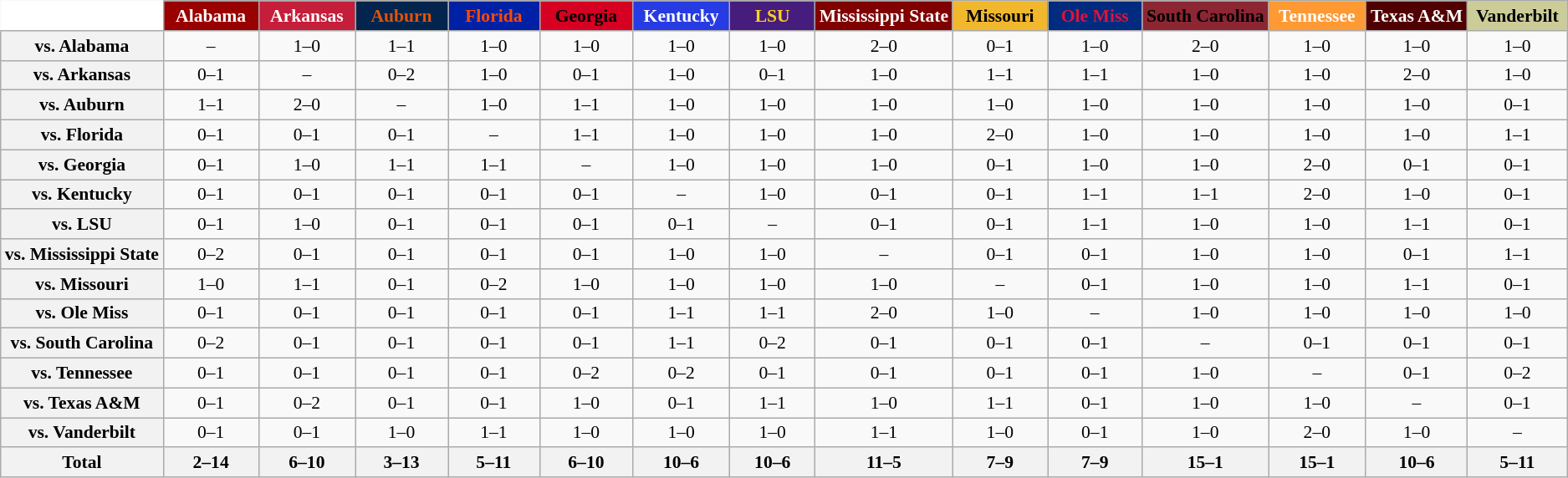<table class="wikitable" style="white-space:nowrap;font-size:90%;">
<tr>
<th colspan=1 style="background:white; border-top-style:hidden; border-left-style:hidden;"   width=75> </th>
<th style="background:#990000; color:#FFFFFF;"  width=75>Alabama</th>
<th style="background:#C41E3A; color:#FFFFFF;"  width=75>Arkansas</th>
<th style="background:#03244D; color:#DD550C;"  width=75>Auburn</th>
<th style="background:#0021A5; color:#FF4A00;"  width=75>Florida</th>
<th style="background:#D60022; color:#000000;"  width=75>Georgia</th>
<th style="background:#273BE2; color:#FFFFFF;"  width=75>Kentucky</th>
<th style="background:#461D7C; color:#FDD023;"  width=75>LSU</th>
<th style="background:#800000; color:#FFFFFF;"  width=75>Mississippi State</th>
<th style="background:#F1B82D; color:#000000;"  width=75>Missouri</th>
<th style="background:#002B7F; color:#DC143C;"  width=75>Ole Miss</th>
<th style="background:#8C2633; color:#000000;"  width=75>South Carolina</th>
<th style="background:#FF9933; color:#FFFFFF;"  width=75>Tennessee</th>
<th style="background:#500000; color:#FFFFFF;"  width=75>Texas A&M</th>
<th style="background:#CCCC99; color:#000000;"  width=75>Vanderbilt</th>
</tr>
<tr style="text-align:center;">
<th>vs. Alabama</th>
<td>–</td>
<td>1–0</td>
<td>1–1</td>
<td>1–0</td>
<td>1–0</td>
<td>1–0</td>
<td>1–0</td>
<td>2–0</td>
<td>0–1</td>
<td>1–0</td>
<td>2–0</td>
<td>1–0</td>
<td>1–0</td>
<td>1–0</td>
</tr>
<tr style="text-align:center;">
<th>vs. Arkansas</th>
<td>0–1</td>
<td>–</td>
<td>0–2</td>
<td>1–0</td>
<td>0–1</td>
<td>1–0</td>
<td>0–1</td>
<td>1–0</td>
<td>1–1</td>
<td>1–1</td>
<td>1–0</td>
<td>1–0</td>
<td>2–0</td>
<td>1–0</td>
</tr>
<tr style="text-align:center;">
<th>vs. Auburn</th>
<td>1–1</td>
<td>2–0</td>
<td>–</td>
<td>1–0</td>
<td>1–1</td>
<td>1–0</td>
<td>1–0</td>
<td>1–0</td>
<td>1–0</td>
<td>1–0</td>
<td>1–0</td>
<td>1–0</td>
<td>1–0</td>
<td>0–1</td>
</tr>
<tr style="text-align:center;">
<th>vs. Florida</th>
<td>0–1</td>
<td>0–1</td>
<td>0–1</td>
<td>–</td>
<td>1–1</td>
<td>1–0</td>
<td>1–0</td>
<td>1–0</td>
<td>2–0</td>
<td>1–0</td>
<td>1–0</td>
<td>1–0</td>
<td>1–0</td>
<td>1–1</td>
</tr>
<tr style="text-align:center;">
<th>vs. Georgia</th>
<td>0–1</td>
<td>1–0</td>
<td>1–1</td>
<td>1–1</td>
<td>–</td>
<td>1–0</td>
<td>1–0</td>
<td>1–0</td>
<td>0–1</td>
<td>1–0</td>
<td>1–0</td>
<td>2–0</td>
<td>0–1</td>
<td>0–1</td>
</tr>
<tr style="text-align:center;">
<th>vs. Kentucky</th>
<td>0–1</td>
<td>0–1</td>
<td>0–1</td>
<td>0–1</td>
<td>0–1</td>
<td>–</td>
<td>1–0</td>
<td>0–1</td>
<td>0–1</td>
<td>1–1</td>
<td>1–1</td>
<td>2–0</td>
<td>1–0</td>
<td>0–1</td>
</tr>
<tr style="text-align:center;">
<th>vs. LSU</th>
<td>0–1</td>
<td>1–0</td>
<td>0–1</td>
<td>0–1</td>
<td>0–1</td>
<td>0–1</td>
<td>–</td>
<td>0–1</td>
<td>0–1</td>
<td>1–1</td>
<td>1–0</td>
<td>1–0</td>
<td>1–1</td>
<td>0–1</td>
</tr>
<tr style="text-align:center;">
<th>vs. Mississippi State</th>
<td>0–2</td>
<td>0–1</td>
<td>0–1</td>
<td>0–1</td>
<td>0–1</td>
<td>1–0</td>
<td>1–0</td>
<td>–</td>
<td>0–1</td>
<td>0–1</td>
<td>1–0</td>
<td>1–0</td>
<td>0–1</td>
<td>1–1</td>
</tr>
<tr style="text-align:center;">
<th>vs. Missouri</th>
<td>1–0</td>
<td>1–1</td>
<td>0–1</td>
<td>0–2</td>
<td>1–0</td>
<td>1–0</td>
<td>1–0</td>
<td>1–0</td>
<td>–</td>
<td>0–1</td>
<td>1–0</td>
<td>1–0</td>
<td>1–1</td>
<td>0–1</td>
</tr>
<tr style="text-align:center;">
<th>vs. Ole Miss</th>
<td>0–1</td>
<td>0–1</td>
<td>0–1</td>
<td>0–1</td>
<td>0–1</td>
<td>1–1</td>
<td>1–1</td>
<td>2–0</td>
<td>1–0</td>
<td>–</td>
<td>1–0</td>
<td>1–0</td>
<td>1–0</td>
<td>1–0</td>
</tr>
<tr style="text-align:center;">
<th>vs. South Carolina</th>
<td>0–2</td>
<td>0–1</td>
<td>0–1</td>
<td>0–1</td>
<td>0–1</td>
<td>1–1</td>
<td>0–2</td>
<td>0–1</td>
<td>0–1</td>
<td>0–1</td>
<td>–</td>
<td>0–1</td>
<td>0–1</td>
<td>0–1</td>
</tr>
<tr style="text-align:center;">
<th>vs. Tennessee</th>
<td>0–1</td>
<td>0–1</td>
<td>0–1</td>
<td>0–1</td>
<td>0–2</td>
<td>0–2</td>
<td>0–1</td>
<td>0–1</td>
<td>0–1</td>
<td>0–1</td>
<td>1–0</td>
<td>–</td>
<td>0–1</td>
<td>0–2</td>
</tr>
<tr style="text-align:center;">
<th>vs. Texas A&M</th>
<td>0–1</td>
<td>0–2</td>
<td>0–1</td>
<td>0–1</td>
<td>1–0</td>
<td>0–1</td>
<td>1–1</td>
<td>1–0</td>
<td>1–1</td>
<td>0–1</td>
<td>1–0</td>
<td>1–0</td>
<td>–</td>
<td>0–1</td>
</tr>
<tr style="text-align:center;">
<th>vs. Vanderbilt</th>
<td>0–1</td>
<td>0–1</td>
<td>1–0</td>
<td>1–1</td>
<td>1–0</td>
<td>1–0</td>
<td>1–0</td>
<td>1–1</td>
<td>1–0</td>
<td>0–1</td>
<td>1–0</td>
<td>2–0</td>
<td>1–0</td>
<td>–<br></td>
</tr>
<tr style="text-align:center;">
<th>Total</th>
<th>2–14</th>
<th>6–10</th>
<th>3–13</th>
<th>5–11</th>
<th>6–10</th>
<th>10–6</th>
<th>10–6</th>
<th>11–5</th>
<th>7–9</th>
<th>7–9</th>
<th>15–1</th>
<th>15–1</th>
<th>10–6</th>
<th>5–11</th>
</tr>
</table>
